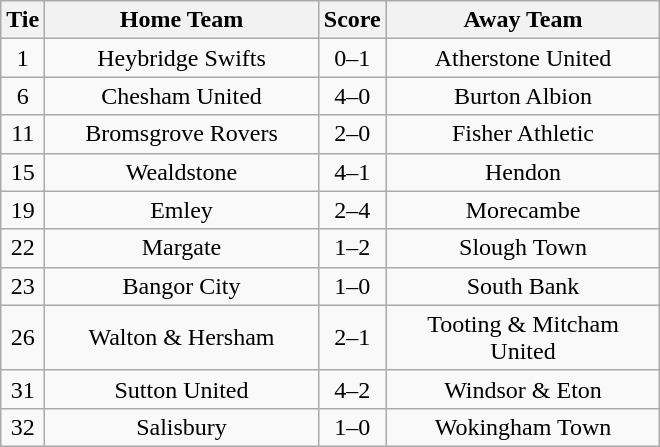<table class="wikitable" style="text-align:center;">
<tr>
<th width=20>Tie</th>
<th width=175>Home Team</th>
<th width=20>Score</th>
<th width=175>Away Team</th>
</tr>
<tr>
<td>1</td>
<td>Heybridge Swifts</td>
<td>0–1</td>
<td>Atherstone United</td>
</tr>
<tr>
<td>6</td>
<td>Chesham United</td>
<td>4–0</td>
<td>Burton Albion</td>
</tr>
<tr>
<td>11</td>
<td>Bromsgrove Rovers</td>
<td>2–0</td>
<td>Fisher Athletic</td>
</tr>
<tr>
<td>15</td>
<td>Wealdstone</td>
<td>4–1</td>
<td>Hendon</td>
</tr>
<tr>
<td>19</td>
<td>Emley</td>
<td>2–4</td>
<td>Morecambe</td>
</tr>
<tr>
<td>22</td>
<td>Margate</td>
<td>1–2</td>
<td>Slough Town</td>
</tr>
<tr>
<td>23</td>
<td>Bangor City</td>
<td>1–0</td>
<td>South Bank</td>
</tr>
<tr>
<td>26</td>
<td>Walton & Hersham</td>
<td>2–1</td>
<td>Tooting & Mitcham United</td>
</tr>
<tr>
<td>31</td>
<td>Sutton United</td>
<td>4–2</td>
<td>Windsor & Eton</td>
</tr>
<tr>
<td>32</td>
<td>Salisbury</td>
<td>1–0</td>
<td>Wokingham Town</td>
</tr>
</table>
